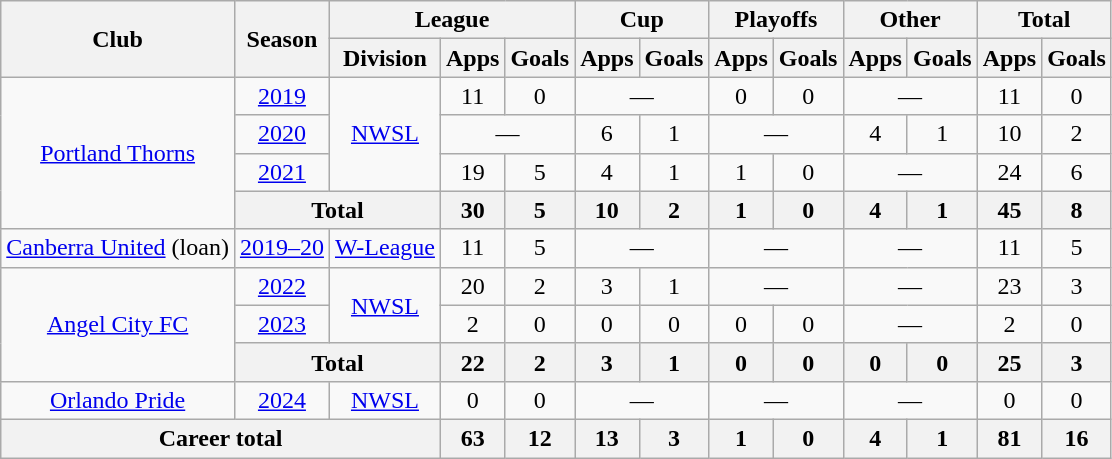<table class="wikitable" style="text-align: center;">
<tr>
<th rowspan="2">Club</th>
<th rowspan="2">Season</th>
<th colspan="3">League</th>
<th colspan="2">Cup</th>
<th colspan="2">Playoffs</th>
<th colspan="2">Other</th>
<th colspan="2">Total</th>
</tr>
<tr>
<th>Division</th>
<th>Apps</th>
<th>Goals</th>
<th>Apps</th>
<th>Goals</th>
<th>Apps</th>
<th>Goals</th>
<th>Apps</th>
<th>Goals</th>
<th>Apps</th>
<th>Goals</th>
</tr>
<tr>
<td rowspan="4"><a href='#'>Portland Thorns</a></td>
<td><a href='#'>2019</a></td>
<td rowspan="3"><a href='#'>NWSL</a></td>
<td>11</td>
<td>0</td>
<td colspan="2">—</td>
<td>0</td>
<td>0</td>
<td colspan="2">—</td>
<td>11</td>
<td>0</td>
</tr>
<tr>
<td><a href='#'>2020</a></td>
<td colspan="2">—</td>
<td>6</td>
<td>1</td>
<td colspan="2">—</td>
<td>4</td>
<td>1</td>
<td>10</td>
<td>2</td>
</tr>
<tr>
<td><a href='#'>2021</a></td>
<td>19</td>
<td>5</td>
<td>4</td>
<td>1</td>
<td>1</td>
<td>0</td>
<td colspan="2">—</td>
<td>24</td>
<td>6</td>
</tr>
<tr>
<th colspan="2">Total</th>
<th>30</th>
<th>5</th>
<th>10</th>
<th>2</th>
<th>1</th>
<th>0</th>
<th>4</th>
<th>1</th>
<th>45</th>
<th>8</th>
</tr>
<tr>
<td><a href='#'>Canberra United</a> (loan)</td>
<td><a href='#'>2019–20</a></td>
<td><a href='#'>W-League</a></td>
<td>11</td>
<td>5</td>
<td colspan="2">—</td>
<td colspan="2">—</td>
<td colspan="2">—</td>
<td>11</td>
<td>5</td>
</tr>
<tr>
<td rowspan="3"><a href='#'>Angel City FC</a></td>
<td><a href='#'>2022</a></td>
<td rowspan="2"><a href='#'>NWSL</a></td>
<td>20</td>
<td>2</td>
<td>3</td>
<td>1</td>
<td colspan="2">—</td>
<td colspan="2">—</td>
<td>23</td>
<td>3</td>
</tr>
<tr>
<td><a href='#'>2023</a></td>
<td>2</td>
<td>0</td>
<td>0</td>
<td>0</td>
<td>0</td>
<td>0</td>
<td colspan="2">—</td>
<td>2</td>
<td>0</td>
</tr>
<tr>
<th colspan="2">Total</th>
<th>22</th>
<th>2</th>
<th>3</th>
<th>1</th>
<th>0</th>
<th>0</th>
<th>0</th>
<th>0</th>
<th>25</th>
<th>3</th>
</tr>
<tr>
<td><a href='#'>Orlando Pride</a></td>
<td><a href='#'>2024</a></td>
<td><a href='#'>NWSL</a></td>
<td>0</td>
<td>0</td>
<td colspan="2">—</td>
<td colspan="2">—</td>
<td colspan="2">—</td>
<td>0</td>
<td>0</td>
</tr>
<tr>
<th colspan="3">Career total</th>
<th>63</th>
<th>12</th>
<th>13</th>
<th>3</th>
<th>1</th>
<th>0</th>
<th>4</th>
<th>1</th>
<th>81</th>
<th>16</th>
</tr>
</table>
